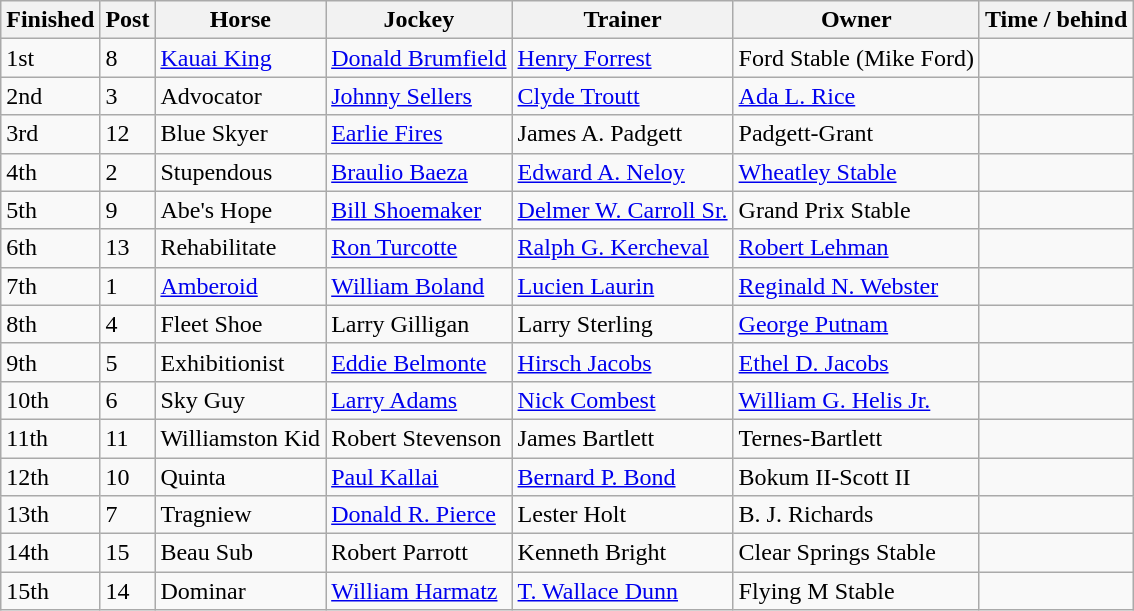<table class="wikitable">
<tr>
<th>Finished</th>
<th>Post</th>
<th>Horse</th>
<th>Jockey</th>
<th>Trainer</th>
<th>Owner</th>
<th>Time / behind</th>
</tr>
<tr>
<td>1st</td>
<td>8</td>
<td><a href='#'>Kauai King</a></td>
<td><a href='#'>Donald Brumfield</a></td>
<td><a href='#'>Henry Forrest</a></td>
<td>Ford Stable (Mike Ford)</td>
<td></td>
</tr>
<tr>
<td>2nd</td>
<td>3</td>
<td>Advocator</td>
<td><a href='#'>Johnny Sellers</a></td>
<td><a href='#'>Clyde Troutt</a></td>
<td><a href='#'>Ada L. Rice</a></td>
<td></td>
</tr>
<tr>
<td>3rd</td>
<td>12</td>
<td>Blue Skyer</td>
<td><a href='#'>Earlie Fires</a></td>
<td>James A. Padgett</td>
<td>Padgett-Grant</td>
<td></td>
</tr>
<tr>
<td>4th</td>
<td>2</td>
<td>Stupendous</td>
<td><a href='#'>Braulio Baeza</a></td>
<td><a href='#'>Edward A. Neloy</a></td>
<td><a href='#'>Wheatley Stable</a></td>
<td></td>
</tr>
<tr>
<td>5th</td>
<td>9</td>
<td>Abe's Hope</td>
<td><a href='#'>Bill Shoemaker</a></td>
<td><a href='#'>Delmer W. Carroll Sr.</a></td>
<td>Grand Prix Stable</td>
<td></td>
</tr>
<tr>
<td>6th</td>
<td>13</td>
<td>Rehabilitate</td>
<td><a href='#'>Ron Turcotte</a></td>
<td><a href='#'>Ralph G. Kercheval</a></td>
<td><a href='#'>Robert Lehman</a></td>
<td></td>
</tr>
<tr>
<td>7th</td>
<td>1</td>
<td><a href='#'>Amberoid</a></td>
<td><a href='#'>William Boland</a></td>
<td><a href='#'>Lucien Laurin</a></td>
<td><a href='#'>Reginald N. Webster</a></td>
<td></td>
</tr>
<tr>
<td>8th</td>
<td>4</td>
<td>Fleet Shoe</td>
<td>Larry Gilligan</td>
<td>Larry Sterling</td>
<td><a href='#'>George Putnam</a></td>
<td></td>
</tr>
<tr>
<td>9th</td>
<td>5</td>
<td>Exhibitionist</td>
<td><a href='#'>Eddie Belmonte</a></td>
<td><a href='#'>Hirsch Jacobs</a></td>
<td><a href='#'>Ethel D. Jacobs</a></td>
<td></td>
</tr>
<tr>
<td>10th</td>
<td>6</td>
<td>Sky Guy</td>
<td><a href='#'>Larry Adams</a></td>
<td><a href='#'>Nick Combest</a></td>
<td><a href='#'>William G. Helis Jr.</a></td>
<td></td>
</tr>
<tr>
<td>11th</td>
<td>11</td>
<td>Williamston Kid</td>
<td>Robert Stevenson</td>
<td>James Bartlett</td>
<td>Ternes-Bartlett</td>
<td></td>
</tr>
<tr>
<td>12th</td>
<td>10</td>
<td>Quinta</td>
<td><a href='#'>Paul Kallai</a></td>
<td><a href='#'>Bernard P. Bond</a></td>
<td>Bokum II-Scott II</td>
<td></td>
</tr>
<tr>
<td>13th</td>
<td>7</td>
<td>Tragniew</td>
<td><a href='#'>Donald R. Pierce</a></td>
<td>Lester Holt</td>
<td>B. J. Richards</td>
<td></td>
</tr>
<tr>
<td>14th</td>
<td>15</td>
<td>Beau Sub</td>
<td>Robert Parrott</td>
<td>Kenneth Bright</td>
<td>Clear Springs Stable</td>
<td></td>
</tr>
<tr>
<td>15th</td>
<td>14</td>
<td>Dominar</td>
<td><a href='#'>William Harmatz</a></td>
<td><a href='#'>T. Wallace Dunn</a></td>
<td>Flying M Stable</td>
<td></td>
</tr>
</table>
